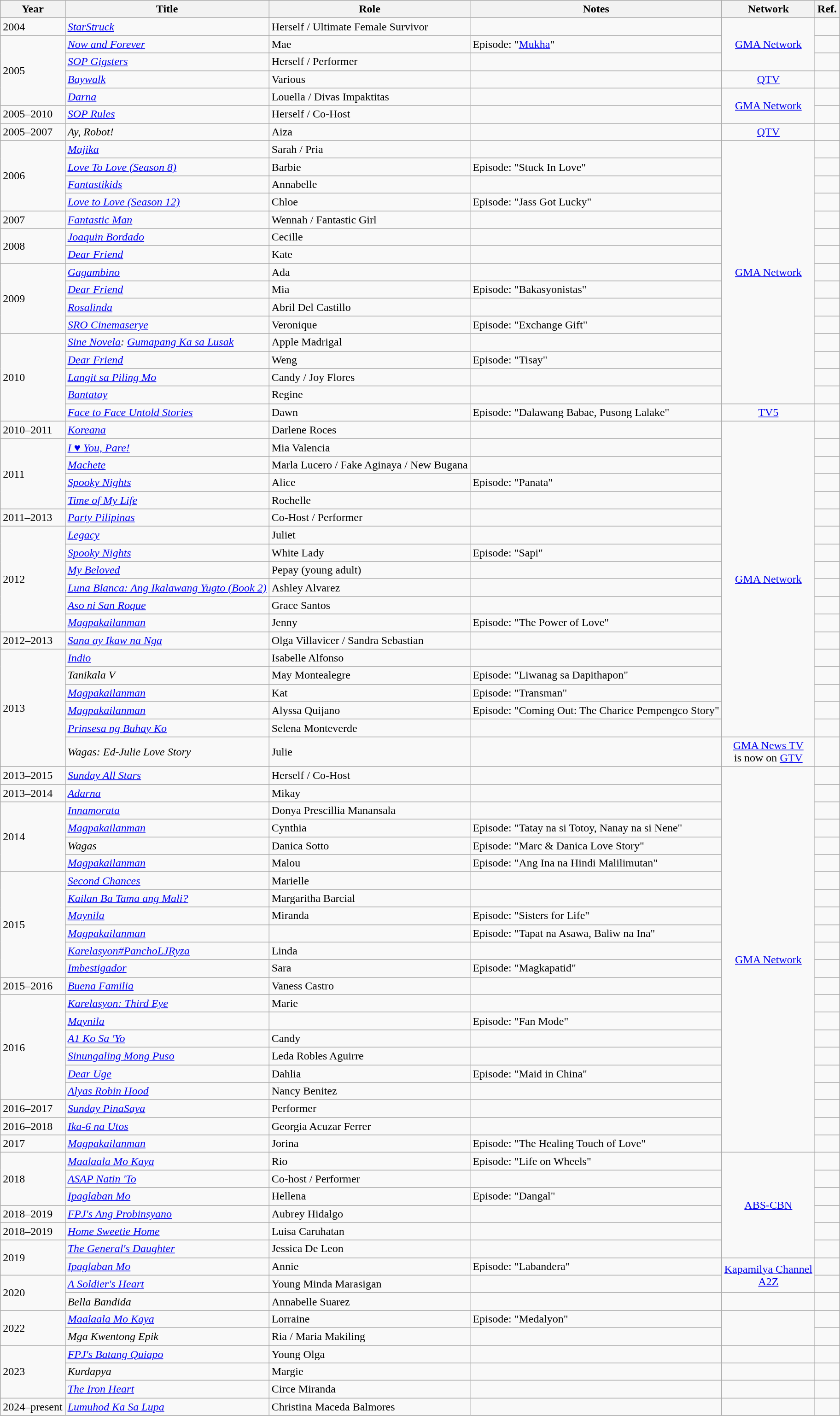<table class="wikitable sortable" >
<tr>
<th>Year</th>
<th>Title</th>
<th>Role</th>
<th class="unsortable">Notes </th>
<th>Network</th>
<th class="unsortable">Ref. </th>
</tr>
<tr>
<td>2004</td>
<td><em><a href='#'> StarStruck</a></em></td>
<td>Herself / Ultimate Female Survivor</td>
<td></td>
<td Rowspan="3" style="text-align:center;"><a href='#'>GMA Network</a></td>
<td></td>
</tr>
<tr>
<td rowspan="4">2005</td>
<td><em><a href='#'>Now and Forever</a></em></td>
<td>Mae</td>
<td>Episode: "<a href='#'>Mukha</a>"</td>
<td></td>
</tr>
<tr>
<td><em><a href='#'>SOP Gigsters</a></em></td>
<td>Herself / Performer</td>
<td></td>
<td></td>
</tr>
<tr>
<td><em><a href='#'>Baywalk</a></em></td>
<td>Various</td>
<td></td>
<td style="text-align:center;"><a href='#'>QTV</a></td>
<td></td>
</tr>
<tr>
<td><em><a href='#'>Darna</a></em></td>
<td>Louella / Divas Impaktitas</td>
<td></td>
<td Rowspan="2" style="text-align:center;"><a href='#'>GMA Network</a></td>
<td></td>
</tr>
<tr>
<td>2005–2010</td>
<td><em><a href='#'>SOP Rules</a></em></td>
<td>Herself / Co-Host</td>
<td></td>
<td></td>
</tr>
<tr>
<td>2005–2007</td>
<td><em>Ay, Robot!</em></td>
<td>Aiza</td>
<td></td>
<td style="text-align:center;"><a href='#'>QTV</a></td>
<td></td>
</tr>
<tr>
<td rowspan="4">2006</td>
<td><em><a href='#'>Majika</a></em></td>
<td>Sarah / Pria</td>
<td></td>
<td Rowspan="15" style="text-align:center;"><a href='#'>GMA Network</a></td>
<td></td>
</tr>
<tr>
<td><em><a href='#'>Love To Love (Season 8)</a></em></td>
<td>Barbie</td>
<td>Episode: "Stuck In Love"</td>
<td></td>
</tr>
<tr>
<td><em><a href='#'>Fantastikids</a></em></td>
<td>Annabelle</td>
<td></td>
<td></td>
</tr>
<tr>
<td><em><a href='#'>Love to Love (Season 12)</a></em></td>
<td>Chloe</td>
<td>Episode: "Jass Got Lucky"</td>
<td></td>
</tr>
<tr>
<td>2007</td>
<td><em><a href='#'>Fantastic Man</a></em></td>
<td>Wennah / Fantastic Girl</td>
<td></td>
<td></td>
</tr>
<tr>
<td rowspan="2">2008</td>
<td><em><a href='#'>Joaquin Bordado</a></em></td>
<td>Cecille</td>
<td></td>
<td></td>
</tr>
<tr>
<td><em><a href='#'>Dear Friend</a></em></td>
<td>Kate</td>
<td></td>
<td></td>
</tr>
<tr>
<td rowspan="4">2009</td>
<td><em><a href='#'>Gagambino</a></em></td>
<td>Ada</td>
<td></td>
<td></td>
</tr>
<tr>
<td><em><a href='#'>Dear Friend</a></em></td>
<td>Mia</td>
<td>Episode: "Bakasyonistas"</td>
<td></td>
</tr>
<tr>
<td><em><a href='#'>Rosalinda</a></em></td>
<td>Abril Del Castillo</td>
<td></td>
<td></td>
</tr>
<tr>
<td><em><a href='#'>SRO Cinemaserye</a></em></td>
<td>Veronique</td>
<td>Episode: "Exchange Gift"</td>
<td></td>
</tr>
<tr>
<td rowspan="5">2010</td>
<td><em><a href='#'>Sine Novela</a>: <a href='#'>Gumapang Ka sa Lusak</a></em></td>
<td>Apple Madrigal</td>
<td></td>
<td></td>
</tr>
<tr>
<td><em><a href='#'>Dear Friend</a></em></td>
<td>Weng</td>
<td>Episode: "Tisay"</td>
<td></td>
</tr>
<tr>
<td><em><a href='#'>Langit sa Piling Mo</a></em></td>
<td>Candy / Joy Flores</td>
<td></td>
<td></td>
</tr>
<tr>
<td><em><a href='#'>Bantatay</a></em></td>
<td>Regine</td>
<td></td>
<td></td>
</tr>
<tr>
<td><em><a href='#'>Face to Face Untold Stories</a></em></td>
<td>Dawn</td>
<td>Episode: "Dalawang Babae, Pusong Lalake"</td>
<td style="text-align:center;"><a href='#'>TV5</a></td>
<td></td>
</tr>
<tr>
<td>2010–2011</td>
<td><em><a href='#'>Koreana</a></em></td>
<td>Darlene Roces</td>
<td></td>
<td rowspan="18" style="text-align:center;"><a href='#'>GMA Network</a></td>
<td></td>
</tr>
<tr>
<td rowspan="4">2011</td>
<td><em><a href='#'>I ♥ You, Pare!</a></em></td>
<td>Mia Valencia</td>
<td></td>
<td></td>
</tr>
<tr>
<td><em><a href='#'>Machete</a></em></td>
<td>Marla Lucero / Fake Aginaya / New Bugana</td>
<td></td>
<td></td>
</tr>
<tr>
<td><em><a href='#'>Spooky Nights</a></em></td>
<td>Alice</td>
<td>Episode: "Panata"</td>
<td></td>
</tr>
<tr>
<td><em><a href='#'>Time of My Life</a></em></td>
<td>Rochelle</td>
<td></td>
<td></td>
</tr>
<tr>
<td>2011–2013</td>
<td><em><a href='#'>Party Pilipinas</a></em></td>
<td>Co-Host / Performer</td>
<td></td>
<td></td>
</tr>
<tr>
<td rowspan="6">2012</td>
<td><em><a href='#'>Legacy</a></em></td>
<td>Juliet</td>
<td></td>
<td></td>
</tr>
<tr>
<td><em><a href='#'>Spooky Nights</a></em></td>
<td>White Lady</td>
<td>Episode: "Sapi"</td>
<td></td>
</tr>
<tr>
<td><em><a href='#'>My Beloved</a></em></td>
<td>Pepay (young adult)</td>
<td></td>
<td></td>
</tr>
<tr>
<td><em><a href='#'>Luna Blanca: Ang Ikalawang Yugto (Book 2)</a></em></td>
<td>Ashley Alvarez</td>
<td></td>
<td></td>
</tr>
<tr>
<td><em><a href='#'>Aso ni San Roque</a></em></td>
<td>Grace Santos</td>
<td></td>
<td></td>
</tr>
<tr>
<td><em><a href='#'>Magpakailanman</a></em></td>
<td>Jenny</td>
<td>Episode: "The Power of Love"</td>
<td></td>
</tr>
<tr>
<td>2012–2013</td>
<td><em><a href='#'>Sana ay Ikaw na Nga</a></em></td>
<td>Olga Villavicer / Sandra Sebastian</td>
<td></td>
<td></td>
</tr>
<tr>
<td rowspan="6">2013</td>
<td><em><a href='#'>Indio</a></em></td>
<td>Isabelle Alfonso</td>
<td></td>
<td></td>
</tr>
<tr>
<td><em>Tanikala V</em></td>
<td>May Montealegre</td>
<td>Episode: "Liwanag sa Dapithapon"</td>
<td></td>
</tr>
<tr>
<td><em><a href='#'>Magpakailanman</a></em></td>
<td>Kat</td>
<td>Episode: "Transman"</td>
<td></td>
</tr>
<tr>
<td><em><a href='#'>Magpakailanman</a></em></td>
<td>Alyssa Quijano</td>
<td>Episode: "Coming Out: The Charice Pempengco Story"</td>
<td></td>
</tr>
<tr>
<td><em><a href='#'>Prinsesa ng Buhay Ko</a></em></td>
<td>Selena Monteverde</td>
<td></td>
<td></td>
</tr>
<tr>
<td><em>Wagas: Ed-Julie Love Story</em></td>
<td>Julie</td>
<td></td>
<td style="text-align:center;"><a href='#'>GMA News TV</a> <br> is now on <a href='#'>GTV</a></td>
<td></td>
</tr>
<tr>
<td>2013–2015</td>
<td><em><a href='#'>Sunday All Stars</a></em></td>
<td>Herself / Co-Host</td>
<td></td>
<td Rowspan="22" style="text-align:center;"><a href='#'>GMA Network</a></td>
<td></td>
</tr>
<tr>
<td>2013–2014</td>
<td><em><a href='#'>Adarna</a></em></td>
<td>Mikay</td>
<td></td>
<td></td>
</tr>
<tr>
<td rowspan="4">2014</td>
<td><em><a href='#'>Innamorata</a></em></td>
<td>Donya Prescillia Manansala</td>
<td></td>
<td></td>
</tr>
<tr>
<td><em><a href='#'>Magpakailanman</a></em></td>
<td>Cynthia</td>
<td>Episode: "Tatay na si Totoy, Nanay na si Nene"</td>
<td></td>
</tr>
<tr>
<td><em>Wagas</em></td>
<td>Danica Sotto</td>
<td>Episode: "Marc & Danica Love Story"</td>
<td></td>
</tr>
<tr>
<td><em><a href='#'>Magpakailanman</a></em></td>
<td>Malou</td>
<td>Episode: "Ang Ina na Hindi Malilimutan"</td>
<td></td>
</tr>
<tr>
<td rowspan="6">2015</td>
<td><em><a href='#'>Second Chances</a></em></td>
<td>Marielle</td>
<td></td>
</tr>
<tr>
<td><em><a href='#'>Kailan Ba Tama ang Mali?</a></em></td>
<td>Margaritha Barcial</td>
<td></td>
<td></td>
</tr>
<tr>
<td><em><a href='#'>Maynila</a></em></td>
<td>Miranda</td>
<td>Episode: "Sisters for Life"</td>
<td></td>
</tr>
<tr>
<td><em><a href='#'>Magpakailanman</a></em></td>
<td></td>
<td>Episode: "Tapat na Asawa, Baliw na Ina"</td>
<td></td>
</tr>
<tr>
<td><em><a href='#'> Karelasyon#PanchoLJRyza</a></em></td>
<td>Linda</td>
<td></td>
<td></td>
</tr>
<tr>
<td><em><a href='#'>Imbestigador</a></em></td>
<td>Sara</td>
<td>Episode: "Magkapatid"</td>
<td></td>
</tr>
<tr>
<td>2015–2016</td>
<td><em><a href='#'>Buena Familia</a></em></td>
<td>Vaness Castro</td>
<td></td>
<td></td>
</tr>
<tr>
<td rowspan="6">2016</td>
<td><em><a href='#'> Karelasyon: Third Eye</a></em></td>
<td>Marie</td>
<td></td>
<td></td>
</tr>
<tr>
<td><em><a href='#'>Maynila</a></em></td>
<td></td>
<td>Episode: "Fan Mode"</td>
<td></td>
</tr>
<tr>
<td><em><a href='#'>A1 Ko Sa 'Yo</a></em></td>
<td>Candy</td>
<td></td>
<td></td>
</tr>
<tr>
<td><em><a href='#'>Sinungaling Mong Puso</a></em></td>
<td>Leda Robles Aguirre</td>
<td></td>
<td></td>
</tr>
<tr>
<td><em><a href='#'>Dear Uge</a></em></td>
<td>Dahlia</td>
<td>Episode: "Maid in China"</td>
<td></td>
</tr>
<tr>
<td><em><a href='#'>Alyas Robin Hood</a></em></td>
<td>Nancy Benitez</td>
<td></td>
<td></td>
</tr>
<tr>
<td>2016–2017</td>
<td><em><a href='#'>Sunday PinaSaya</a></em></td>
<td>Performer</td>
<td></td>
<td></td>
</tr>
<tr>
<td>2016–2018</td>
<td><em><a href='#'>Ika-6 na Utos</a></em></td>
<td>Georgia Acuzar Ferrer</td>
<td></td>
<td></td>
</tr>
<tr>
<td>2017</td>
<td><em><a href='#'>Magpakailanman</a></em></td>
<td>Jorina</td>
<td>Episode: "The Healing Touch of Love"</td>
<td></td>
</tr>
<tr>
<td rowspan="3">2018</td>
<td><em><a href='#'>Maalaala Mo Kaya</a></em></td>
<td>Rio</td>
<td>Episode: "Life on Wheels"</td>
<td rowspan=6 style="text-align:center;"><a href='#'>ABS-CBN</a></td>
<td></td>
</tr>
<tr>
<td><em><a href='#'>ASAP Natin 'To</a></em></td>
<td>Co-host / Performer</td>
<td></td>
<td></td>
</tr>
<tr>
<td><em><a href='#'>Ipaglaban Mo</a></em></td>
<td>Hellena</td>
<td>Episode: "Dangal"</td>
<td></td>
</tr>
<tr>
<td>2018–2019</td>
<td><em><a href='#'>FPJ's Ang Probinsyano</a></em></td>
<td>Aubrey Hidalgo</td>
<td></td>
<td></td>
</tr>
<tr>
<td>2018–2019</td>
<td><em><a href='#'>Home Sweetie Home</a></em></td>
<td>Luisa Caruhatan</td>
<td></td>
<td></td>
</tr>
<tr>
<td rowspan="2">2019</td>
<td><em><a href='#'>The General's Daughter</a></em></td>
<td>Jessica De Leon</td>
<td></td>
<td></td>
</tr>
<tr>
<td><em><a href='#'>Ipaglaban Mo</a></em></td>
<td>Annie</td>
<td>Episode: "Labandera"</td>
<td rowspan=2 style="text-align:center;"><a href='#'>Kapamilya Channel</a> <br> <a href='#'>A2Z</a></td>
<td></td>
</tr>
<tr>
<td rowspan="2">2020</td>
<td><em><a href='#'>A Soldier's Heart</a></em></td>
<td>Young Minda Marasigan</td>
<td></td>
<td></td>
</tr>
<tr>
<td><em>Bella Bandida</em></td>
<td>Annabelle Suarez</td>
<td></td>
<td></td>
<td></td>
</tr>
<tr>
<td rowspan="2">2022</td>
<td><em><a href='#'>Maalaala Mo Kaya</a></em></td>
<td>Lorraine</td>
<td>Episode: "Medalyon"</td>
<td Rowspan="2"></td>
<td></td>
</tr>
<tr>
<td><em>Mga Kwentong Epik</em></td>
<td>Ria / Maria Makiling</td>
<td></td>
<td></td>
</tr>
<tr>
<td rowspan="3">2023</td>
<td><em><a href='#'>FPJ's Batang Quiapo</a></em></td>
<td>Young Olga</td>
<td></td>
<td></td>
<td></td>
</tr>
<tr>
<td><em>Kurdapya</em></td>
<td>Margie</td>
<td></td>
<td></td>
<td></td>
</tr>
<tr>
<td><em><a href='#'>The Iron Heart</a></em></td>
<td>Circe Miranda</td>
<td></td>
<td></td>
<td></td>
</tr>
<tr>
<td>2024–present</td>
<td><em><a href='#'>Lumuhod Ka Sa Lupa</a></em></td>
<td>Christina Maceda Balmores</td>
<td></td>
<td></td>
<td></td>
</tr>
</table>
